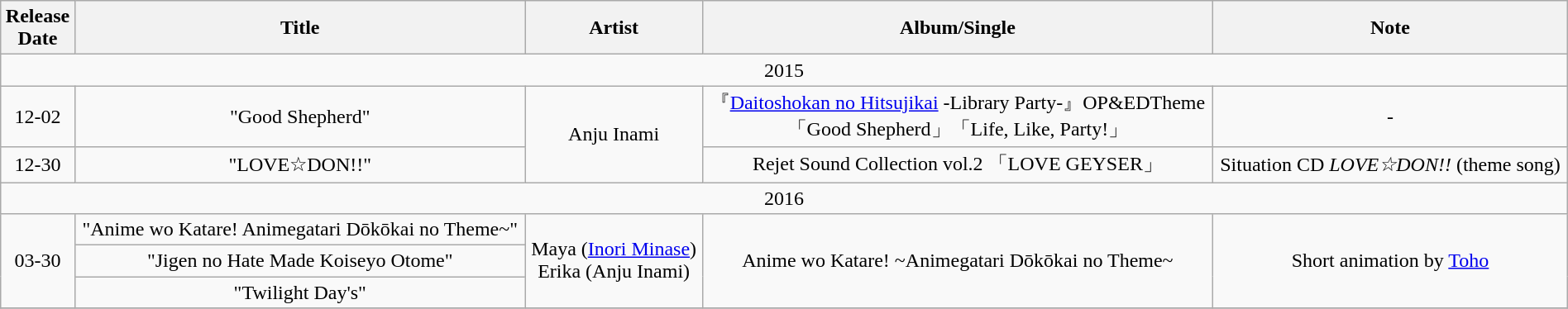<table class="wikitable" style="width: 100%; text-align: center">
<tr>
<th>Release<br>Date</th>
<th>Title</th>
<th>Artist</th>
<th>Album/Single</th>
<th>Note</th>
</tr>
<tr>
<td colspan="5">2015</td>
</tr>
<tr>
<td>12-02</td>
<td>"Good Shepherd"</td>
<td rowspan="2">Anju Inami</td>
<td>『<a href='#'>Daitoshokan no Hitsujikai</a> -Library Party-』OP&EDTheme<br>「Good Shepherd」「Life, Like, Party!」</td>
<td>-</td>
</tr>
<tr>
<td>12-30</td>
<td>"LOVE☆DON!!"</td>
<td>Rejet Sound Collection vol.2 「LOVE GEYSER」</td>
<td>Situation CD <em>LOVE☆DON!!</em> (theme song)</td>
</tr>
<tr>
<td colspan="5">2016</td>
</tr>
<tr>
<td rowspan="3">03-30</td>
<td>"Anime wo Katare! Animegatari Dōkōkai no Theme~"</td>
<td rowspan="3">Maya (<a href='#'>Inori Minase</a>)<br>Erika (Anju Inami)</td>
<td rowspan="3">Anime wo Katare! ~Animegatari Dōkōkai no Theme~</td>
<td rowspan="3">Short animation by <a href='#'>Toho</a></td>
</tr>
<tr>
<td>"Jigen no Hate Made Koiseyo Otome"</td>
</tr>
<tr>
<td>"Twilight Day's"</td>
</tr>
<tr>
</tr>
</table>
